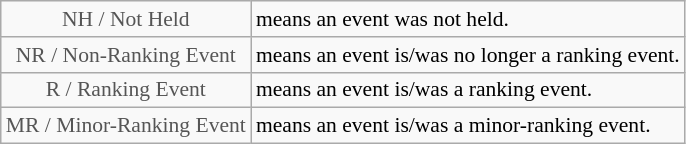<table class="wikitable" style="font-size:90%">
<tr>
<td style="text-align:center; color:#555555;" colspan="4">NH / Not Held</td>
<td>means an event was not held.</td>
</tr>
<tr>
<td style="text-align:center; color:#555555;" colspan="4">NR / Non-Ranking Event</td>
<td>means an event is/was no longer a ranking event.</td>
</tr>
<tr>
<td style="text-align:center; color:#555555;" colspan="4">R / Ranking Event</td>
<td>means an event is/was a ranking event.</td>
</tr>
<tr>
<td style="text-align:center; color:#555555;" colspan="4">MR / Minor-Ranking Event</td>
<td>means an event is/was a minor-ranking event.</td>
</tr>
</table>
